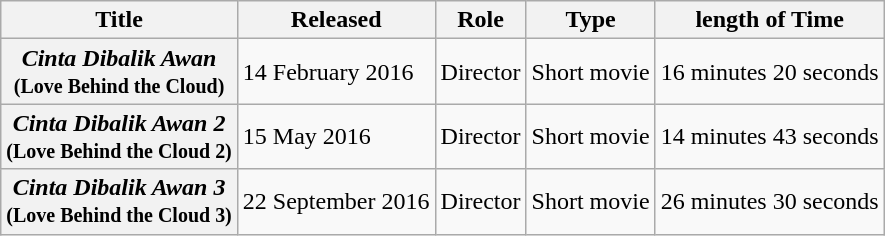<table class="wikitable sortable plainrowheaders">
<tr>
<th scope="col">Title</th>
<th scope="col">Released</th>
<th scope="col">Role</th>
<th scope="col" class="unsortable">Type</th>
<th scope="col" class="unsortable">length of Time</th>
</tr>
<tr>
<th scope="row"><em>Cinta Dibalik Awan</em><br><small>(Love Behind the Cloud)</small></th>
<td>14 February 2016</td>
<td>Director</td>
<td>Short movie</td>
<td align="center">16 minutes 20 seconds</td>
</tr>
<tr>
<th scope="row"><em>Cinta Dibalik Awan 2</em><br><small>(Love Behind the Cloud 2)</small></th>
<td>15 May 2016</td>
<td>Director</td>
<td>Short movie</td>
<td align="center">14 minutes 43 seconds</td>
</tr>
<tr>
<th scope="row"><em>Cinta Dibalik Awan 3</em><br><small>(Love Behind the Cloud 3)</small></th>
<td>22 September 2016</td>
<td>Director</td>
<td>Short movie</td>
<td align="center">26 minutes 30 seconds</td>
</tr>
</table>
